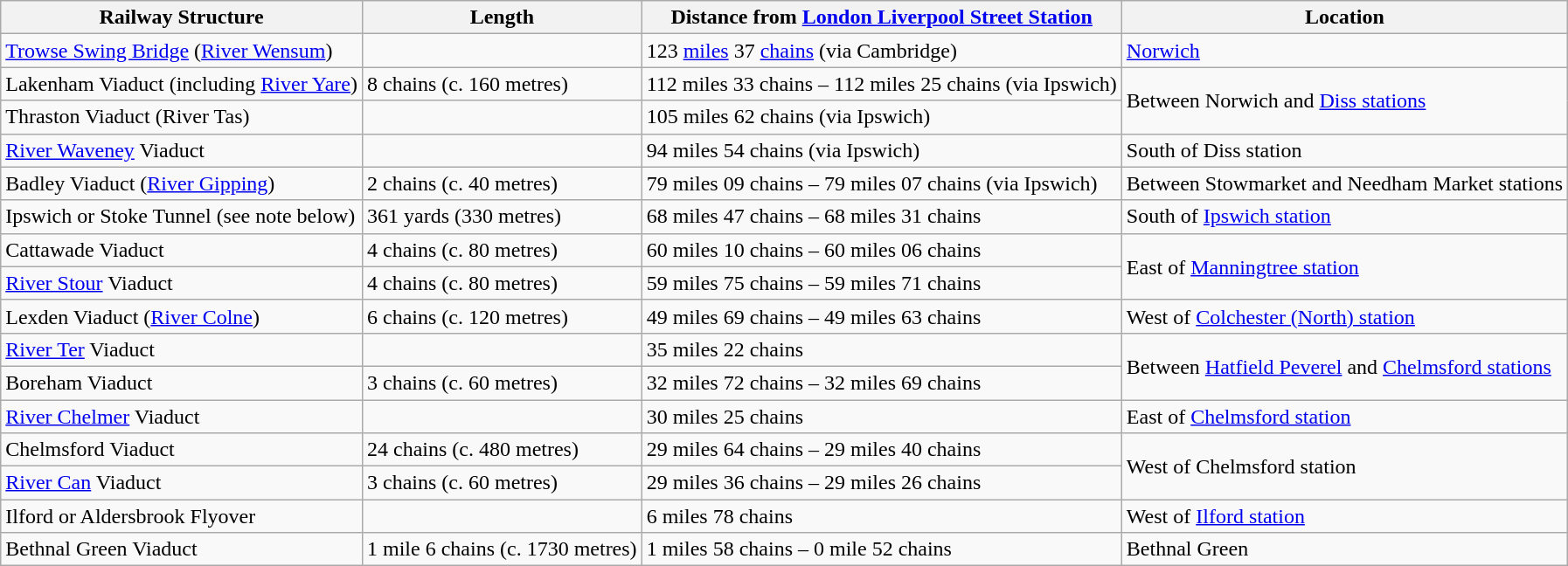<table class="wikitable">
<tr>
<th>Railway Structure</th>
<th>Length</th>
<th>Distance from <a href='#'>London Liverpool Street Station</a></th>
<th>Location</th>
</tr>
<tr>
<td><a href='#'>Trowse Swing Bridge</a> (<a href='#'>River Wensum</a>)</td>
<td></td>
<td>123 <a href='#'>miles</a> 37 <a href='#'>chains</a> (via Cambridge)</td>
<td><a href='#'>Norwich</a></td>
</tr>
<tr>
<td>Lakenham Viaduct (including <a href='#'>River Yare</a>)</td>
<td>8 chains (c. 160 metres)</td>
<td>112 miles 33 chains – 112 miles 25 chains (via Ipswich)</td>
<td rowspan="2">Between Norwich and <a href='#'>Diss stations</a></td>
</tr>
<tr>
<td>Thraston Viaduct (River Tas)</td>
<td></td>
<td>105 miles 62 chains (via Ipswich)</td>
</tr>
<tr>
<td><a href='#'>River Waveney</a> Viaduct</td>
<td></td>
<td>94 miles 54 chains (via Ipswich)</td>
<td>South of Diss station</td>
</tr>
<tr>
<td>Badley Viaduct (<a href='#'>River Gipping</a>)</td>
<td>2 chains (c. 40 metres)</td>
<td>79 miles 09 chains – 79 miles 07 chains (via Ipswich)</td>
<td>Between Stowmarket and Needham Market stations</td>
</tr>
<tr>
<td>Ipswich or Stoke Tunnel (see note below)</td>
<td>361 yards (330 metres)</td>
<td>68 miles 47 chains – 68 miles 31 chains</td>
<td>South of <a href='#'>Ipswich station</a></td>
</tr>
<tr>
<td>Cattawade Viaduct</td>
<td>4 chains (c. 80 metres)</td>
<td>60 miles 10 chains – 60 miles 06 chains</td>
<td rowspan="2">East of <a href='#'>Manningtree station</a></td>
</tr>
<tr>
<td><a href='#'>River Stour</a> Viaduct</td>
<td>4 chains (c. 80 metres)</td>
<td>59 miles 75 chains – 59 miles 71 chains</td>
</tr>
<tr>
<td>Lexden Viaduct (<a href='#'>River Colne</a>)</td>
<td>6 chains (c. 120 metres)</td>
<td>49 miles 69 chains – 49 miles 63 chains</td>
<td>West of <a href='#'>Colchester (North) station</a></td>
</tr>
<tr>
<td><a href='#'>River Ter</a> Viaduct</td>
<td></td>
<td>35 miles 22 chains</td>
<td rowspan="2">Between <a href='#'>Hatfield Peverel</a> and <a href='#'>Chelmsford stations</a></td>
</tr>
<tr>
<td>Boreham Viaduct</td>
<td>3 chains (c. 60 metres)</td>
<td>32 miles 72 chains – 32 miles 69 chains</td>
</tr>
<tr>
<td><a href='#'>River Chelmer</a> Viaduct</td>
<td></td>
<td>30 miles 25 chains</td>
<td>East of <a href='#'>Chelmsford station</a></td>
</tr>
<tr>
<td>Chelmsford Viaduct</td>
<td>24 chains (c. 480 metres)</td>
<td>29 miles 64 chains – 29 miles 40 chains</td>
<td rowspan="2">West of Chelmsford station</td>
</tr>
<tr>
<td><a href='#'>River Can</a> Viaduct</td>
<td>3 chains (c. 60 metres)</td>
<td>29 miles 36 chains – 29 miles 26 chains</td>
</tr>
<tr>
<td>Ilford or Aldersbrook Flyover</td>
<td></td>
<td>6 miles 78 chains</td>
<td>West of <a href='#'>Ilford station</a></td>
</tr>
<tr>
<td>Bethnal Green Viaduct</td>
<td>1 mile 6 chains (c. 1730 metres)</td>
<td>1 miles 58 chains – 0 mile 52 chains</td>
<td>Bethnal Green</td>
</tr>
</table>
